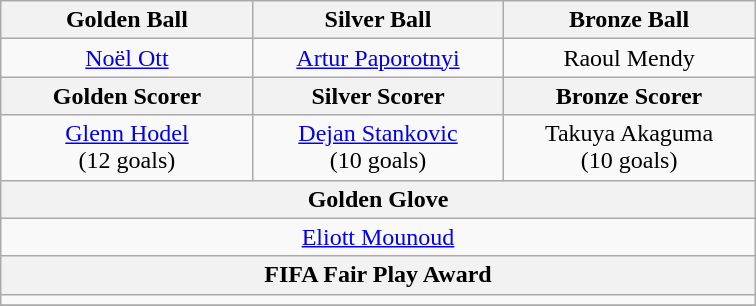<table class="wikitable" style="margin:auto;">
<tr>
<th width=160>Golden Ball</th>
<th width=160>Silver Ball</th>
<th width=160>Bronze Ball</th>
</tr>
<tr>
<td style="text-align:center;"> <a href='#'>Noël Ott</a></td>
<td style="text-align:center;"> <a href='#'>Artur Paporotnyi</a></td>
<td style="text-align:center;"> Raoul Mendy</td>
</tr>
<tr>
<th>Golden Scorer</th>
<th>Silver Scorer</th>
<th>Bronze Scorer</th>
</tr>
<tr>
<td style="text-align:center;"> <a href='#'>Glenn Hodel</a><br>(12 goals)</td>
<td style="text-align:center;"> <a href='#'>Dejan Stankovic</a><br>(10 goals)</td>
<td style="text-align:center;"> Takuya Akaguma<br>(10 goals)</td>
</tr>
<tr>
<th colspan="3">Golden Glove</th>
</tr>
<tr>
<td style="text-align:center;" colspan="3"> <a href='#'>Eliott Mounoud</a></td>
</tr>
<tr>
<th colspan="3">FIFA Fair Play Award</th>
</tr>
<tr>
<td style="text-align:center;" colspan="3"></td>
</tr>
<tr>
</tr>
</table>
